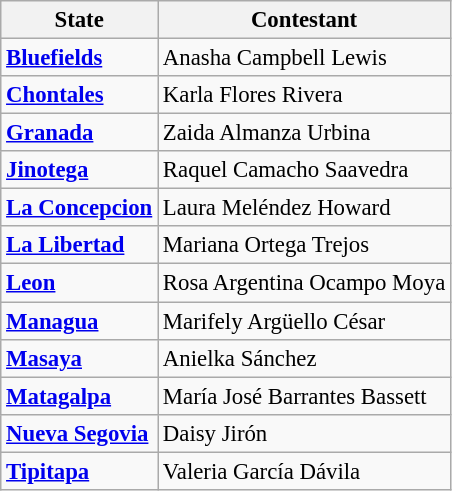<table class="wikitable sortable" style="font-size: 95%;">
<tr>
<th>State</th>
<th>Contestant</th>
</tr>
<tr>
<td> <strong><a href='#'>Bluefields</a></strong></td>
<td>Anasha Campbell Lewis</td>
</tr>
<tr>
<td> <strong><a href='#'>Chontales</a></strong></td>
<td>Karla Flores Rivera</td>
</tr>
<tr>
<td> <strong><a href='#'>Granada</a></strong></td>
<td>Zaida Almanza Urbina</td>
</tr>
<tr>
<td> <strong><a href='#'>Jinotega</a></strong></td>
<td>Raquel Camacho Saavedra</td>
</tr>
<tr>
<td> <strong><a href='#'>La Concepcion</a></strong></td>
<td>Laura Meléndez Howard</td>
</tr>
<tr>
<td> <strong><a href='#'>La Libertad</a></strong></td>
<td>Mariana Ortega Trejos</td>
</tr>
<tr>
<td> <strong><a href='#'>Leon</a></strong></td>
<td>Rosa Argentina Ocampo Moya</td>
</tr>
<tr>
<td> <strong><a href='#'>Managua</a></strong></td>
<td>Marifely Argüello César</td>
</tr>
<tr>
<td> <strong><a href='#'>Masaya</a></strong></td>
<td>Anielka Sánchez</td>
</tr>
<tr>
<td> <strong><a href='#'>Matagalpa</a></strong></td>
<td>María José Barrantes Bassett</td>
</tr>
<tr>
<td> <strong><a href='#'>Nueva Segovia</a></strong></td>
<td>Daisy Jirón</td>
</tr>
<tr>
<td><strong><a href='#'>Tipitapa</a></strong></td>
<td>Valeria García Dávila</td>
</tr>
</table>
